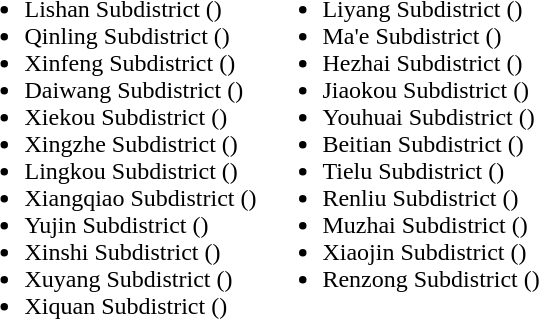<table>
<tr>
<td valign="top"><br><ul><li>Lishan Subdistrict ()</li><li>Qinling Subdistrict ()</li><li>Xinfeng Subdistrict ()</li><li>Daiwang Subdistrict ()</li><li>Xiekou Subdistrict ()</li><li>Xingzhe Subdistrict ()</li><li>Lingkou Subdistrict ()</li><li>Xiangqiao Subdistrict ()</li><li>Yujin Subdistrict ()</li><li>Xinshi Subdistrict ()</li><li>Xuyang Subdistrict ()</li><li>Xiquan Subdistrict ()</li></ul></td>
<td valign="top"><br><ul><li>Liyang Subdistrict ()</li><li>Ma'e Subdistrict ()</li><li>Hezhai Subdistrict ()</li><li>Jiaokou Subdistrict ()</li><li>Youhuai Subdistrict ()</li><li>Beitian Subdistrict ()</li><li>Tielu Subdistrict ()</li><li>Renliu Subdistrict ()</li><li>Muzhai Subdistrict ()</li><li>Xiaojin Subdistrict ()</li><li>Renzong Subdistrict ()</li></ul></td>
</tr>
</table>
